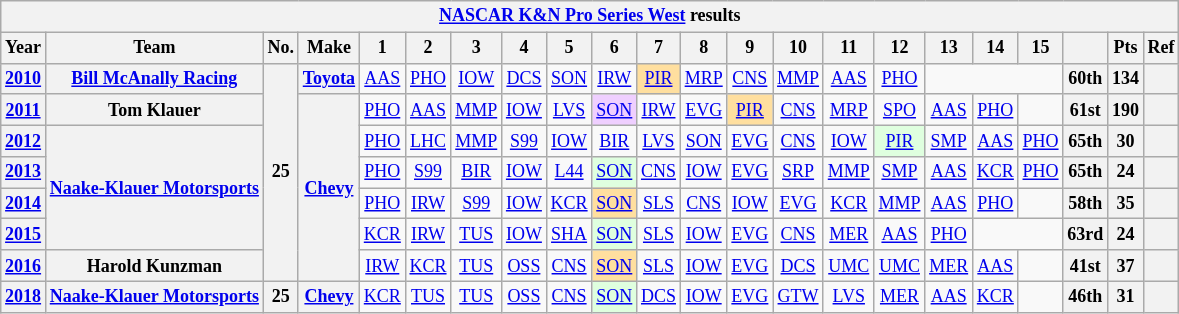<table class="wikitable" style="text-align:center; font-size:75%">
<tr>
<th colspan=23><a href='#'>NASCAR K&N Pro Series West</a> results</th>
</tr>
<tr>
<th>Year</th>
<th>Team</th>
<th>No.</th>
<th>Make</th>
<th>1</th>
<th>2</th>
<th>3</th>
<th>4</th>
<th>5</th>
<th>6</th>
<th>7</th>
<th>8</th>
<th>9</th>
<th>10</th>
<th>11</th>
<th>12</th>
<th>13</th>
<th>14</th>
<th>15</th>
<th></th>
<th>Pts</th>
<th>Ref</th>
</tr>
<tr>
<th><a href='#'>2010</a></th>
<th><a href='#'>Bill McAnally Racing</a></th>
<th rowspan=7>25</th>
<th><a href='#'>Toyota</a></th>
<td><a href='#'>AAS</a></td>
<td><a href='#'>PHO</a></td>
<td><a href='#'>IOW</a></td>
<td><a href='#'>DCS</a></td>
<td><a href='#'>SON</a></td>
<td><a href='#'>IRW</a></td>
<td style="background:#FFDF9F;"><a href='#'>PIR</a><br></td>
<td><a href='#'>MRP</a></td>
<td><a href='#'>CNS</a></td>
<td><a href='#'>MMP</a></td>
<td><a href='#'>AAS</a></td>
<td><a href='#'>PHO</a></td>
<td colspan=3></td>
<th>60th</th>
<th>134</th>
<th></th>
</tr>
<tr>
<th><a href='#'>2011</a></th>
<th>Tom Klauer</th>
<th rowspan=6><a href='#'>Chevy</a></th>
<td><a href='#'>PHO</a></td>
<td><a href='#'>AAS</a></td>
<td><a href='#'>MMP</a></td>
<td><a href='#'>IOW</a></td>
<td><a href='#'>LVS</a></td>
<td style="background:#EFCFFF;"><a href='#'>SON</a><br></td>
<td><a href='#'>IRW</a></td>
<td><a href='#'>EVG</a></td>
<td style="background:#FFDF9F;"><a href='#'>PIR</a><br></td>
<td><a href='#'>CNS</a></td>
<td><a href='#'>MRP</a></td>
<td><a href='#'>SPO</a></td>
<td><a href='#'>AAS</a></td>
<td><a href='#'>PHO</a></td>
<td></td>
<th>61st</th>
<th>190</th>
<th></th>
</tr>
<tr>
<th><a href='#'>2012</a></th>
<th rowspan=4><a href='#'>Naake-Klauer Motorsports</a></th>
<td><a href='#'>PHO</a></td>
<td><a href='#'>LHC</a></td>
<td><a href='#'>MMP</a></td>
<td><a href='#'>S99</a></td>
<td><a href='#'>IOW</a></td>
<td><a href='#'>BIR</a></td>
<td><a href='#'>LVS</a></td>
<td><a href='#'>SON</a></td>
<td><a href='#'>EVG</a></td>
<td><a href='#'>CNS</a></td>
<td><a href='#'>IOW</a></td>
<td style="background:#DFFFDF;"><a href='#'>PIR</a><br></td>
<td><a href='#'>SMP</a></td>
<td><a href='#'>AAS</a></td>
<td><a href='#'>PHO</a></td>
<th>65th</th>
<th>30</th>
<th></th>
</tr>
<tr>
<th><a href='#'>2013</a></th>
<td><a href='#'>PHO</a></td>
<td><a href='#'>S99</a></td>
<td><a href='#'>BIR</a></td>
<td><a href='#'>IOW</a></td>
<td><a href='#'>L44</a></td>
<td style="background:#DFFFDF;"><a href='#'>SON</a><br></td>
<td><a href='#'>CNS</a></td>
<td><a href='#'>IOW</a></td>
<td><a href='#'>EVG</a></td>
<td><a href='#'>SRP</a></td>
<td><a href='#'>MMP</a></td>
<td><a href='#'>SMP</a></td>
<td><a href='#'>AAS</a></td>
<td><a href='#'>KCR</a></td>
<td><a href='#'>PHO</a></td>
<th>65th</th>
<th>24</th>
<th></th>
</tr>
<tr>
<th><a href='#'>2014</a></th>
<td><a href='#'>PHO</a></td>
<td><a href='#'>IRW</a></td>
<td><a href='#'>S99</a></td>
<td><a href='#'>IOW</a></td>
<td><a href='#'>KCR</a></td>
<td style="background:#FFDF9F;"><a href='#'>SON</a><br></td>
<td><a href='#'>SLS</a></td>
<td><a href='#'>CNS</a></td>
<td><a href='#'>IOW</a></td>
<td><a href='#'>EVG</a></td>
<td><a href='#'>KCR</a></td>
<td><a href='#'>MMP</a></td>
<td><a href='#'>AAS</a></td>
<td><a href='#'>PHO</a></td>
<td></td>
<th>58th</th>
<th>35</th>
<th></th>
</tr>
<tr>
<th><a href='#'>2015</a></th>
<td><a href='#'>KCR</a></td>
<td><a href='#'>IRW</a></td>
<td><a href='#'>TUS</a></td>
<td><a href='#'>IOW</a></td>
<td><a href='#'>SHA</a></td>
<td style="background:#DFFFDF;"><a href='#'>SON</a><br></td>
<td><a href='#'>SLS</a></td>
<td><a href='#'>IOW</a></td>
<td><a href='#'>EVG</a></td>
<td><a href='#'>CNS</a></td>
<td><a href='#'>MER</a></td>
<td><a href='#'>AAS</a></td>
<td><a href='#'>PHO</a></td>
<td colspan=2></td>
<th>63rd</th>
<th>24</th>
<th></th>
</tr>
<tr>
<th><a href='#'>2016</a></th>
<th>Harold Kunzman</th>
<td><a href='#'>IRW</a></td>
<td><a href='#'>KCR</a></td>
<td><a href='#'>TUS</a></td>
<td><a href='#'>OSS</a></td>
<td><a href='#'>CNS</a></td>
<td style="background:#FFDF9F;"><a href='#'>SON</a><br></td>
<td><a href='#'>SLS</a></td>
<td><a href='#'>IOW</a></td>
<td><a href='#'>EVG</a></td>
<td><a href='#'>DCS</a></td>
<td><a href='#'>UMC</a></td>
<td><a href='#'>UMC</a></td>
<td><a href='#'>MER</a></td>
<td><a href='#'>AAS</a></td>
<td></td>
<th>41st</th>
<th>37</th>
<th></th>
</tr>
<tr>
<th><a href='#'>2018</a></th>
<th><a href='#'>Naake-Klauer Motorsports</a></th>
<th>25</th>
<th><a href='#'>Chevy</a></th>
<td><a href='#'>KCR</a></td>
<td><a href='#'>TUS</a></td>
<td><a href='#'>TUS</a></td>
<td><a href='#'>OSS</a></td>
<td><a href='#'>CNS</a></td>
<td style="background:#DFFFDF;"><a href='#'>SON</a><br></td>
<td><a href='#'>DCS</a></td>
<td><a href='#'>IOW</a></td>
<td><a href='#'>EVG</a></td>
<td><a href='#'>GTW</a></td>
<td><a href='#'>LVS</a></td>
<td><a href='#'>MER</a></td>
<td><a href='#'>AAS</a></td>
<td><a href='#'>KCR</a></td>
<td></td>
<th>46th</th>
<th>31</th>
<th></th>
</tr>
</table>
